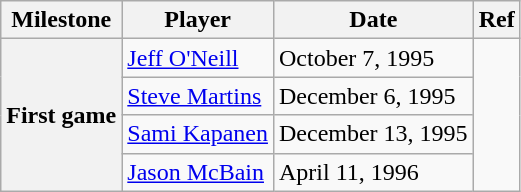<table class="wikitable">
<tr>
<th scope="col">Milestone</th>
<th scope="col">Player</th>
<th scope="col">Date</th>
<th scope="col">Ref</th>
</tr>
<tr>
<th rowspan=4>First game</th>
<td><a href='#'>Jeff O'Neill</a></td>
<td>October 7, 1995</td>
<td rowspan=4></td>
</tr>
<tr>
<td><a href='#'>Steve Martins</a></td>
<td>December 6, 1995</td>
</tr>
<tr>
<td><a href='#'>Sami Kapanen</a></td>
<td>December 13, 1995</td>
</tr>
<tr>
<td><a href='#'>Jason McBain</a></td>
<td>April 11, 1996</td>
</tr>
</table>
